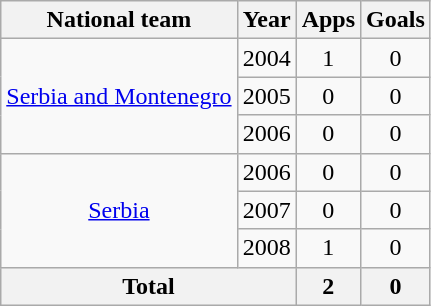<table class="wikitable" style="text-align:center">
<tr>
<th>National team</th>
<th>Year</th>
<th>Apps</th>
<th>Goals</th>
</tr>
<tr>
<td rowspan="3"><a href='#'>Serbia and Montenegro</a></td>
<td>2004</td>
<td>1</td>
<td>0</td>
</tr>
<tr>
<td>2005</td>
<td>0</td>
<td>0</td>
</tr>
<tr>
<td>2006</td>
<td>0</td>
<td>0</td>
</tr>
<tr>
<td rowspan="3"><a href='#'>Serbia</a></td>
<td>2006</td>
<td>0</td>
<td>0</td>
</tr>
<tr>
<td>2007</td>
<td>0</td>
<td>0</td>
</tr>
<tr>
<td>2008</td>
<td>1</td>
<td>0</td>
</tr>
<tr>
<th colspan="2">Total</th>
<th>2</th>
<th>0</th>
</tr>
</table>
